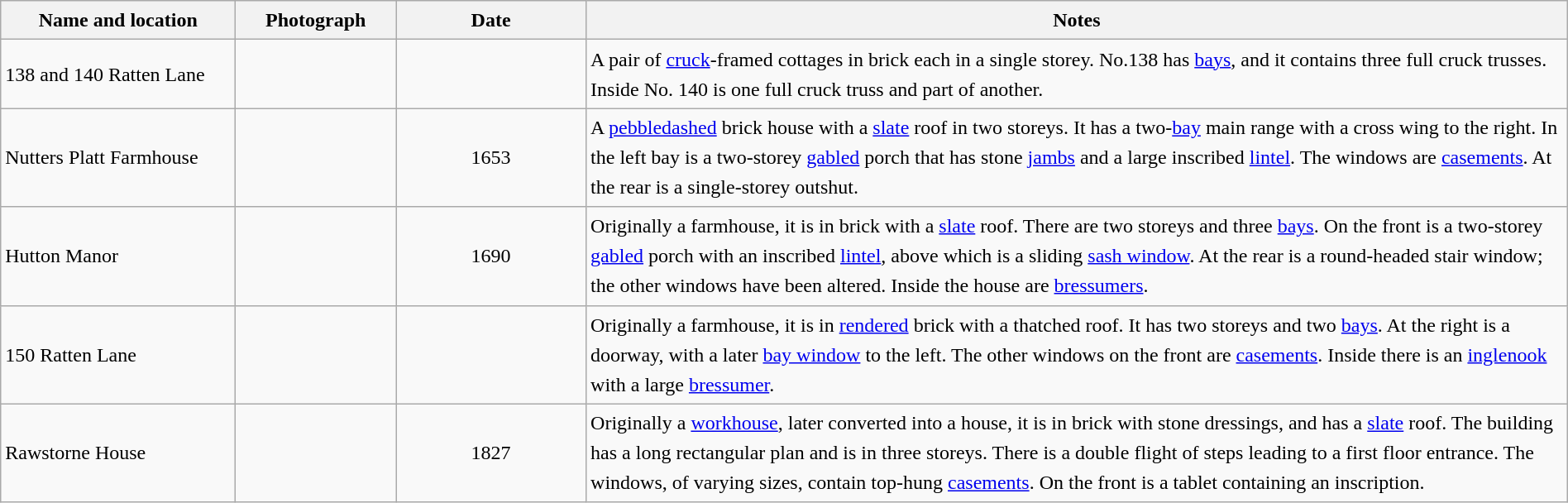<table class="wikitable sortable plainrowheaders" style="width:100%;border:0px;text-align:left;line-height:150%;">
<tr>
<th scope="col"  style="width:150px">Name and location</th>
<th scope="col"  style="width:100px" class="unsortable">Photograph</th>
<th scope="col"  style="width:120px">Date</th>
<th scope="col"  style="width:650px" class="unsortable">Notes</th>
</tr>
<tr>
<td>138 and 140 Ratten Lane<br><small></small></td>
<td></td>
<td align="center"></td>
<td>A pair of <a href='#'>cruck</a>-framed cottages in brick each in a single storey.  No.138 has  <a href='#'>bays</a>, and it contains three full cruck trusses.  Inside No. 140 is one full cruck truss and part of another.</td>
</tr>
<tr>
<td>Nutters Platt Farmhouse<br><small></small></td>
<td></td>
<td align="center">1653</td>
<td>A <a href='#'>pebbledashed</a> brick house with a <a href='#'>slate</a> roof in two storeys.  It has a two-<a href='#'>bay</a> main range with a cross wing to the right.  In the left bay is a two-storey <a href='#'>gabled</a> porch that has stone <a href='#'>jambs</a> and a large inscribed <a href='#'>lintel</a>.  The windows are <a href='#'>casements</a>.  At the rear is a single-storey outshut.</td>
</tr>
<tr>
<td>Hutton Manor<br><small></small></td>
<td></td>
<td align="center">1690</td>
<td>Originally a farmhouse, it is in brick with a <a href='#'>slate</a> roof.  There are two storeys and three <a href='#'>bays</a>.  On the front is a two-storey <a href='#'>gabled</a> porch with an inscribed <a href='#'>lintel</a>, above which is a sliding <a href='#'>sash window</a>.  At the rear is a round-headed stair window; the other windows have been altered.  Inside the house are <a href='#'>bressumers</a>.</td>
</tr>
<tr>
<td>150 Ratten Lane<br><small></small></td>
<td></td>
<td align="center"></td>
<td>Originally a farmhouse, it is in <a href='#'>rendered</a> brick with a thatched roof.  It has two storeys and two <a href='#'>bays</a>.  At the right is a doorway, with a later <a href='#'>bay window</a> to the left.  The other windows on the front are <a href='#'>casements</a>.  Inside there is an <a href='#'>inglenook</a> with a large <a href='#'>bressumer</a>.</td>
</tr>
<tr>
<td>Rawstorne House<br><small></small></td>
<td></td>
<td align="center">1827</td>
<td>Originally a <a href='#'>workhouse</a>, later converted into a house, it is in brick with stone dressings, and has a <a href='#'>slate</a> roof.  The building has a long rectangular plan and is in three storeys.  There is a double flight of steps leading to a first floor entrance.  The windows, of varying sizes, contain top-hung <a href='#'>casements</a>.  On the front is a tablet containing an inscription.</td>
</tr>
<tr>
</tr>
</table>
